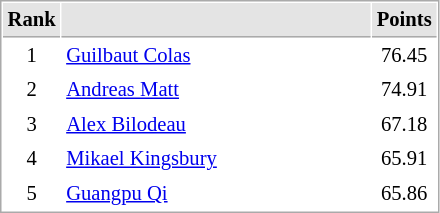<table cellspacing="1" cellpadding="3" style="border:1px solid #AAAAAA;font-size:86%">
<tr bgcolor="#E4E4E4">
<th style="border-bottom:1px solid #AAAAAA" width=10>Rank</th>
<th style="border-bottom:1px solid #AAAAAA" width=200></th>
<th style="border-bottom:1px solid #AAAAAA" width=20>Points</th>
</tr>
<tr>
<td align="center">1</td>
<td> <a href='#'>Guilbaut Colas</a></td>
<td align=center>76.45</td>
</tr>
<tr>
<td align="center">2</td>
<td> <a href='#'>Andreas Matt</a></td>
<td align=center>74.91</td>
</tr>
<tr>
<td align="center">3</td>
<td> <a href='#'>Alex Bilodeau</a></td>
<td align=center>67.18</td>
</tr>
<tr>
<td align="center">4</td>
<td> <a href='#'>Mikael Kingsbury</a></td>
<td align=center>65.91</td>
</tr>
<tr>
<td align="center">5</td>
<td> <a href='#'>Guangpu Qi</a></td>
<td align=center>65.86</td>
</tr>
</table>
